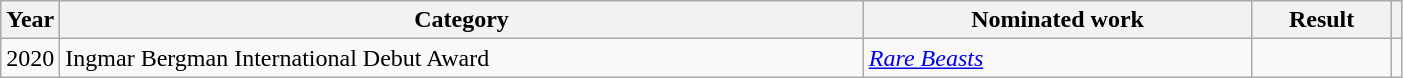<table class="wikitable" width="74%">
<tr>
<th width="4%">Year</th>
<th width="58%">Category</th>
<th width="28%">Nominated work</th>
<th width="10%">Result</th>
<th width="5%"></th>
</tr>
<tr>
<td>2020</td>
<td>Ingmar Bergman International Debut Award</td>
<td><em><a href='#'>Rare Beasts</a></em></td>
<td></td>
<td></td>
</tr>
</table>
